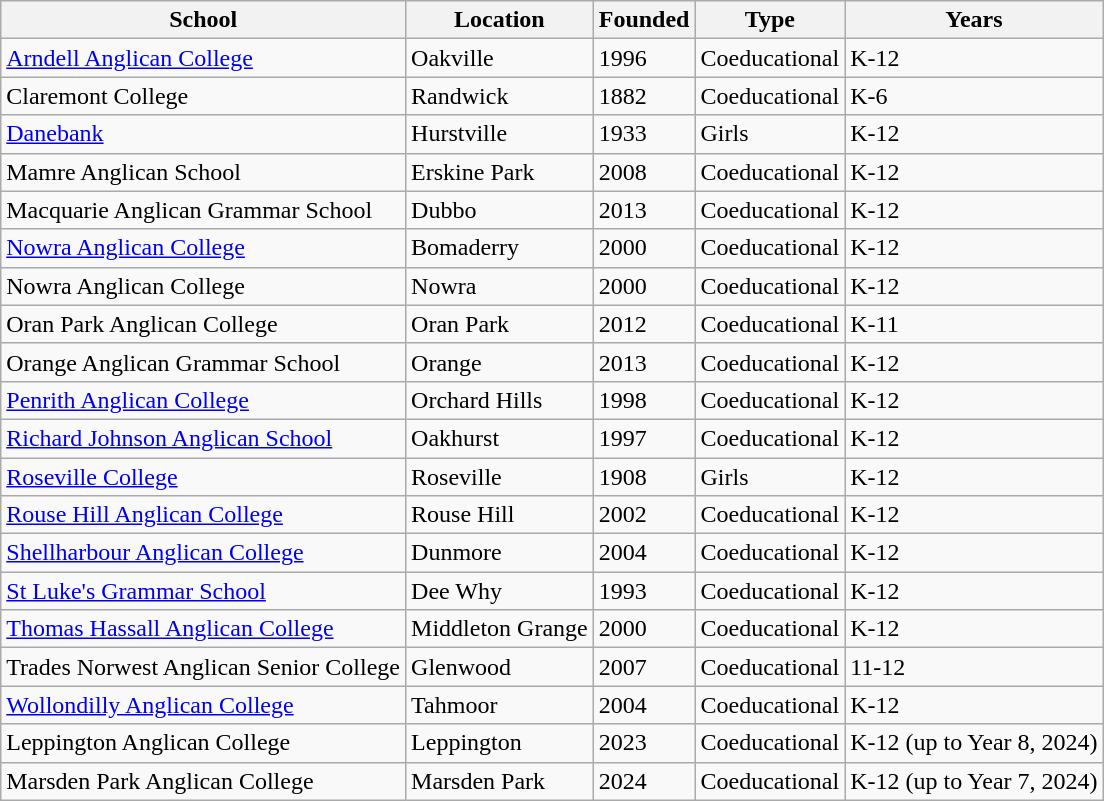<table class="wikitable sortable">
<tr>
<th>School</th>
<th>Location</th>
<th>Founded</th>
<th>Type</th>
<th>Years</th>
</tr>
<tr>
<td><a href='#'>Arndell Anglican College</a></td>
<td>Oakville</td>
<td>1996</td>
<td>Coeducational</td>
<td>K-12</td>
</tr>
<tr>
<td>Claremont College</td>
<td>Randwick</td>
<td>1882</td>
<td>Coeducational</td>
<td>K-6</td>
</tr>
<tr>
<td><a href='#'>Danebank</a></td>
<td>Hurstville</td>
<td>1933</td>
<td>Girls</td>
<td>K-12</td>
</tr>
<tr>
<td>Mamre Anglican School</td>
<td>Erskine Park</td>
<td>2008</td>
<td>Coeducational</td>
<td>K-12</td>
</tr>
<tr>
<td>Macquarie Anglican Grammar School</td>
<td>Dubbo</td>
<td>2013</td>
<td>Coeducational</td>
<td>K-12</td>
</tr>
<tr>
<td><a href='#'>Nowra Anglican College</a></td>
<td>Bomaderry</td>
<td>2000</td>
<td>Coeducational</td>
<td>K-12</td>
</tr>
<tr>
<td>Nowra Anglican College</td>
<td>Nowra</td>
<td>2000</td>
<td>Coeducational</td>
<td>K-12</td>
</tr>
<tr>
<td>Oran Park Anglican College</td>
<td>Oran Park</td>
<td>2012</td>
<td>Coeducational</td>
<td>K-11</td>
</tr>
<tr>
<td>Orange Anglican Grammar School</td>
<td>Orange</td>
<td>2013</td>
<td>Coeducational</td>
<td>K-12</td>
</tr>
<tr>
<td><a href='#'>Penrith Anglican College</a></td>
<td>Orchard Hills</td>
<td>1998</td>
<td>Coeducational</td>
<td>K-12</td>
</tr>
<tr>
<td><a href='#'>Richard Johnson Anglican School</a></td>
<td>Oakhurst</td>
<td>1997</td>
<td>Coeducational</td>
<td>K-12</td>
</tr>
<tr>
<td><a href='#'>Roseville College</a></td>
<td>Roseville</td>
<td>1908</td>
<td>Girls</td>
<td>K-12</td>
</tr>
<tr>
<td><a href='#'>Rouse Hill Anglican College</a></td>
<td>Rouse Hill</td>
<td>2002</td>
<td>Coeducational</td>
<td>K-12</td>
</tr>
<tr>
<td><a href='#'>Shellharbour Anglican College</a></td>
<td>Dunmore</td>
<td>2004</td>
<td>Coeducational</td>
<td>K-12</td>
</tr>
<tr>
<td><a href='#'>St Luke's Grammar School</a></td>
<td>Dee Why</td>
<td>1993</td>
<td>Coeducational</td>
<td>K-12</td>
</tr>
<tr>
<td><a href='#'>Thomas Hassall Anglican College</a></td>
<td>Middleton Grange</td>
<td>2000</td>
<td>Coeducational</td>
<td>K-12</td>
</tr>
<tr>
<td>Trades Norwest Anglican Senior College</td>
<td>Glenwood</td>
<td>2007</td>
<td>Coeducational</td>
<td>11-12</td>
</tr>
<tr>
<td><a href='#'>Wollondilly Anglican College</a></td>
<td>Tahmoor</td>
<td>2004</td>
<td>Coeducational</td>
<td>K-12</td>
</tr>
<tr>
<td>Leppington Anglican College</td>
<td>Leppington</td>
<td>2023</td>
<td>Coeducational</td>
<td>K-12 (up to Year 8, 2024)</td>
</tr>
<tr>
<td>Marsden Park Anglican College</td>
<td>Marsden Park</td>
<td>2024</td>
<td>Coeducational</td>
<td>K-12 (up to Year 7, 2024)</td>
</tr>
</table>
